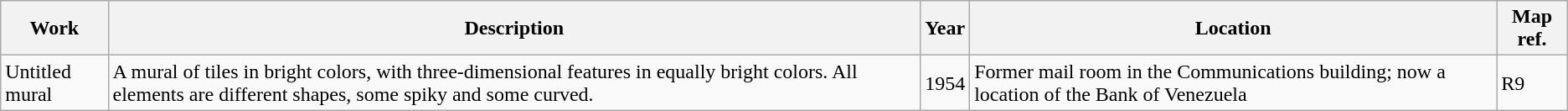<table class="wikitable">
<tr>
<th>Work</th>
<th>Description</th>
<th>Year</th>
<th>Location</th>
<th>Map ref.</th>
</tr>
<tr>
<td>Untitled mural</td>
<td>A mural of tiles in bright colors, with three-dimensional features in equally bright colors. All elements are different shapes, some spiky and some curved.</td>
<td>1954</td>
<td>Former mail room in the Communications building; now a location of the Bank of Venezuela</td>
<td>R9</td>
</tr>
</table>
